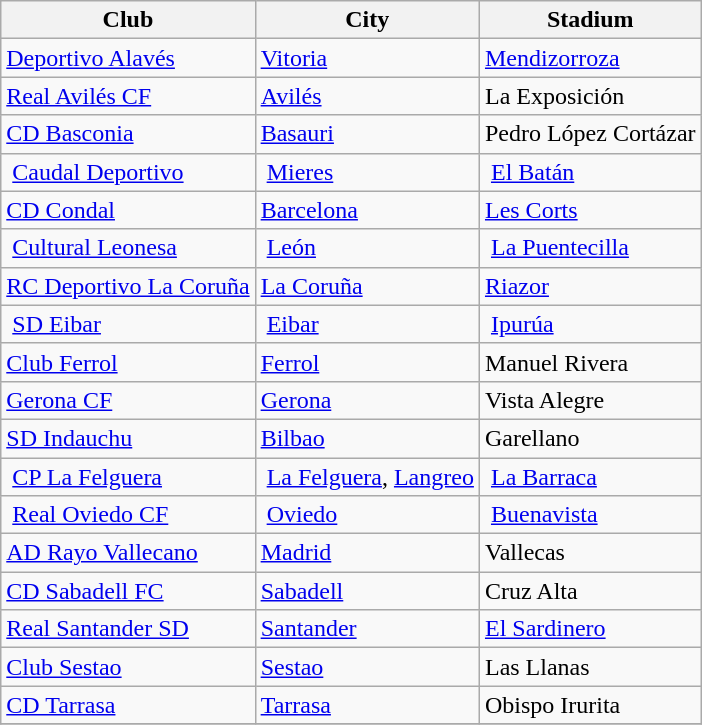<table class="wikitable sortable" style="text-align: left;">
<tr>
<th>Club</th>
<th>City</th>
<th>Stadium</th>
</tr>
<tr>
<td><a href='#'>Deportivo Alavés</a></td>
<td><a href='#'>Vitoria</a></td>
<td><a href='#'>Mendizorroza</a></td>
</tr>
<tr>
<td><a href='#'>Real Avilés CF</a></td>
<td><a href='#'>Avilés</a></td>
<td>La Exposición</td>
</tr>
<tr>
<td><a href='#'>CD Basconia</a></td>
<td><a href='#'>Basauri</a></td>
<td>Pedro López Cortázar</td>
</tr>
<tr>
<td> <a href='#'>Caudal Deportivo</a></td>
<td> <a href='#'>Mieres</a></td>
<td> <a href='#'>El Batán</a></td>
</tr>
<tr>
<td><a href='#'>CD Condal</a></td>
<td><a href='#'>Barcelona</a></td>
<td><a href='#'>Les Corts</a></td>
</tr>
<tr>
<td> <a href='#'>Cultural Leonesa</a></td>
<td> <a href='#'>León</a></td>
<td> <a href='#'>La Puentecilla</a></td>
</tr>
<tr>
<td><a href='#'>RC Deportivo La Coruña</a></td>
<td><a href='#'>La Coruña</a></td>
<td><a href='#'>Riazor</a></td>
</tr>
<tr>
<td> <a href='#'>SD Eibar</a></td>
<td> <a href='#'>Eibar</a></td>
<td> <a href='#'>Ipurúa</a></td>
</tr>
<tr>
<td><a href='#'>Club Ferrol</a></td>
<td><a href='#'>Ferrol</a></td>
<td>Manuel Rivera</td>
</tr>
<tr>
<td><a href='#'>Gerona CF</a></td>
<td><a href='#'>Gerona</a></td>
<td>Vista Alegre</td>
</tr>
<tr>
<td><a href='#'>SD Indauchu</a></td>
<td><a href='#'>Bilbao</a></td>
<td>Garellano</td>
</tr>
<tr>
<td> <a href='#'>CP La Felguera</a></td>
<td> <a href='#'>La Felguera</a>, <a href='#'>Langreo</a></td>
<td> <a href='#'>La Barraca</a></td>
</tr>
<tr>
<td> <a href='#'>Real Oviedo CF</a></td>
<td> <a href='#'>Oviedo</a></td>
<td> <a href='#'>Buenavista</a></td>
</tr>
<tr>
<td><a href='#'>AD Rayo Vallecano</a></td>
<td><a href='#'>Madrid</a></td>
<td>Vallecas</td>
</tr>
<tr>
<td><a href='#'>CD Sabadell FC</a></td>
<td><a href='#'>Sabadell</a></td>
<td>Cruz Alta</td>
</tr>
<tr>
<td><a href='#'>Real Santander SD</a></td>
<td><a href='#'>Santander</a></td>
<td><a href='#'>El Sardinero</a></td>
</tr>
<tr>
<td><a href='#'>Club Sestao</a></td>
<td><a href='#'>Sestao</a></td>
<td>Las Llanas</td>
</tr>
<tr>
<td><a href='#'>CD Tarrasa</a></td>
<td><a href='#'>Tarrasa</a></td>
<td>Obispo Irurita</td>
</tr>
<tr>
</tr>
</table>
